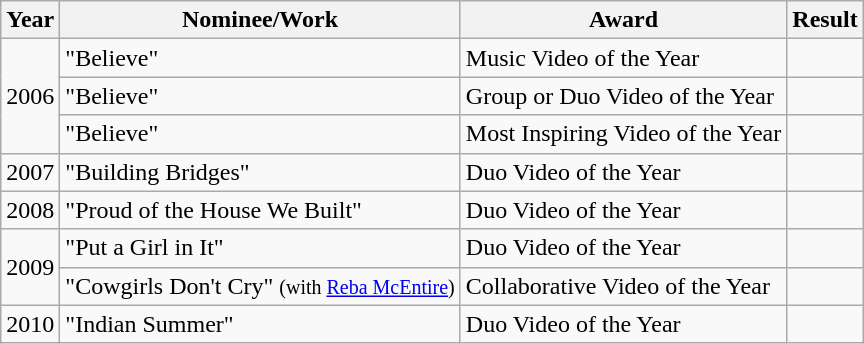<table class="wikitable">
<tr>
<th>Year</th>
<th>Nominee/Work</th>
<th>Award</th>
<th>Result</th>
</tr>
<tr>
<td rowspan=3>2006</td>
<td>"Believe"</td>
<td>Music Video of the Year</td>
<td></td>
</tr>
<tr>
<td>"Believe"</td>
<td>Group or Duo Video of the Year</td>
<td></td>
</tr>
<tr>
<td>"Believe"</td>
<td>Most Inspiring Video of the Year</td>
<td></td>
</tr>
<tr>
<td>2007</td>
<td>"Building Bridges"</td>
<td>Duo Video of the Year</td>
<td></td>
</tr>
<tr>
<td>2008</td>
<td>"Proud of the House We Built"</td>
<td>Duo Video of the Year</td>
<td></td>
</tr>
<tr>
<td rowspan=2>2009</td>
<td>"Put a Girl in It"</td>
<td>Duo Video of the Year</td>
<td></td>
</tr>
<tr>
<td>"Cowgirls Don't Cry" <small>(with <a href='#'>Reba McEntire</a>)</small></td>
<td>Collaborative Video of the Year</td>
<td></td>
</tr>
<tr>
<td>2010</td>
<td>"Indian Summer"</td>
<td>Duo Video of the Year</td>
<td></td>
</tr>
</table>
